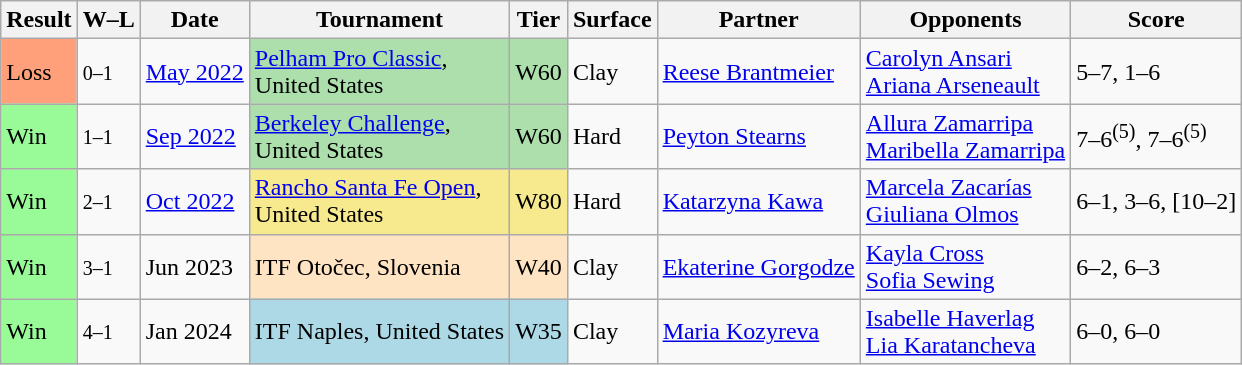<table class="sortable wikitable">
<tr>
<th>Result</th>
<th class="unsortable">W–L</th>
<th>Date</th>
<th>Tournament</th>
<th>Tier</th>
<th>Surface</th>
<th>Partner</th>
<th>Opponents</th>
<th class="unsortable">Score</th>
</tr>
<tr>
<td style="background:#ffa07a;">Loss</td>
<td><small>0–1</small></td>
<td><a href='#'>May 2022</a></td>
<td style="background:#addfad;"><a href='#'>Pelham Pro Classic</a>, <br>United States</td>
<td style="background:#addfad;">W60</td>
<td>Clay</td>
<td> <a href='#'>Reese Brantmeier</a></td>
<td> <a href='#'>Carolyn Ansari</a><br>  <a href='#'>Ariana Arseneault</a></td>
<td>5–7, 1–6</td>
</tr>
<tr>
<td style="background:#98fb98;">Win</td>
<td><small>1–1</small></td>
<td><a href='#'>Sep 2022</a></td>
<td style="background:#addfad;"><a href='#'>Berkeley Challenge</a>, <br>United States</td>
<td style="background:#addfad;">W60</td>
<td>Hard</td>
<td> <a href='#'>Peyton Stearns</a></td>
<td> <a href='#'>Allura Zamarripa</a><br>  <a href='#'>Maribella Zamarripa</a></td>
<td>7–6<sup>(5)</sup>, 7–6<sup>(5)</sup></td>
</tr>
<tr>
<td style="background:#98fb98;">Win</td>
<td><small>2–1</small></td>
<td><a href='#'>Oct 2022</a></td>
<td style="background:#f7e98e;"><a href='#'>Rancho Santa Fe Open</a>, <br>United States</td>
<td style="background:#f7e98e;">W80</td>
<td>Hard</td>
<td> <a href='#'>Katarzyna Kawa</a></td>
<td> <a href='#'>Marcela Zacarías</a><br>  <a href='#'>Giuliana Olmos</a></td>
<td>6–1, 3–6, [10–2]</td>
</tr>
<tr>
<td style="background:#98fb98;">Win</td>
<td><small>3–1</small></td>
<td>Jun 2023</td>
<td style="background:#ffe4c4;">ITF Otočec, Slovenia</td>
<td style="background:#ffe4c4;">W40</td>
<td>Clay</td>
<td> <a href='#'>Ekaterine Gorgodze</a></td>
<td> <a href='#'>Kayla Cross</a><br>  <a href='#'>Sofia Sewing</a></td>
<td>6–2, 6–3</td>
</tr>
<tr>
<td style="background:#98fb98;">Win</td>
<td><small>4–1</small></td>
<td>Jan 2024</td>
<td style="background:lightblue;">ITF Naples, United States</td>
<td style="background:lightblue;">W35</td>
<td>Clay</td>
<td> <a href='#'>Maria Kozyreva</a></td>
<td> <a href='#'>Isabelle Haverlag</a><br>  <a href='#'>Lia Karatancheva</a></td>
<td>6–0, 6–0</td>
</tr>
</table>
